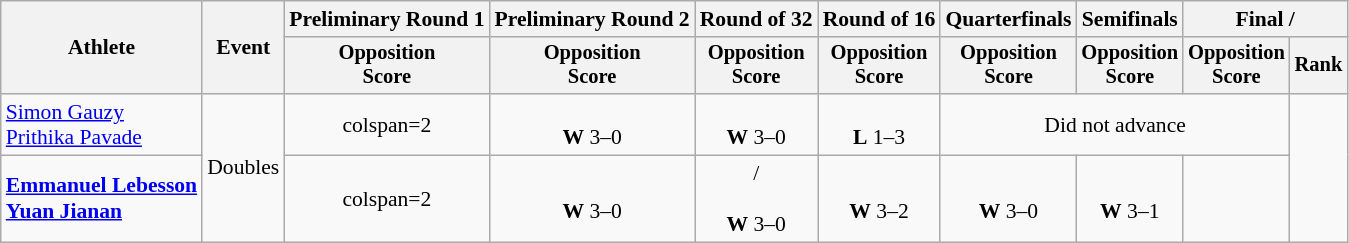<table class=wikitable style=font-size:90%;text-align:center>
<tr>
<th rowspan=2>Athlete</th>
<th rowspan=2>Event</th>
<th>Preliminary Round 1</th>
<th>Preliminary Round 2</th>
<th>Round of 32</th>
<th>Round of 16</th>
<th>Quarterfinals</th>
<th>Semifinals</th>
<th colspan=2>Final / </th>
</tr>
<tr style=font-size:95%>
<th>Opposition<br>Score</th>
<th>Opposition<br>Score</th>
<th>Opposition<br>Score</th>
<th>Opposition<br>Score</th>
<th>Opposition<br>Score</th>
<th>Opposition<br>Score</th>
<th>Opposition<br>Score</th>
<th>Rank</th>
</tr>
<tr align=center>
<td align=left><a href='#'>Simon Gauzy</a><br><a href='#'>Prithika Pavade</a></td>
<td align=left rowspan=2>Doubles</td>
<td>colspan=2</td>
<td><br><strong>W</strong> 3–0</td>
<td><br><strong>W</strong> 3–0</td>
<td><br><strong>L</strong> 1–3</td>
<td colspan=3>Did not advance</td>
</tr>
<tr align=center>
<td align=left><strong><a href='#'>Emmanuel Lebesson</a><br><a href='#'>Yuan Jianan</a></strong></td>
<td>colspan=2</td>
<td><br><strong>W</strong> 3–0</td>
<td> /<br><br><strong>W</strong> 3–0</td>
<td><br><strong>W</strong> 3–2</td>
<td><br><strong>W</strong> 3–0</td>
<td><br><strong>W</strong> 3–1</td>
<td></td>
</tr>
</table>
